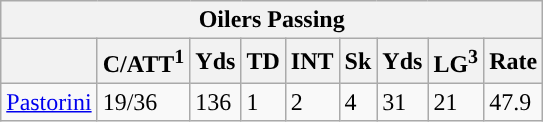<table class="wikitable">
<tr>
<th colspan="9">Oilers Passing</th>
</tr>
<tr>
<th></th>
<th>C/ATT<sup>1</sup></th>
<th>Yds</th>
<th>TD</th>
<th>INT</th>
<th>Sk</th>
<th>Yds</th>
<th>LG<sup>3</sup></th>
<th>Rate</th>
</tr>
<tr>
<td><a href='#'>Pastorini</a></td>
<td>19/36</td>
<td>136</td>
<td>1</td>
<td>2</td>
<td>4</td>
<td>31</td>
<td>21</td>
<td>47.9</td>
</tr>
</table>
